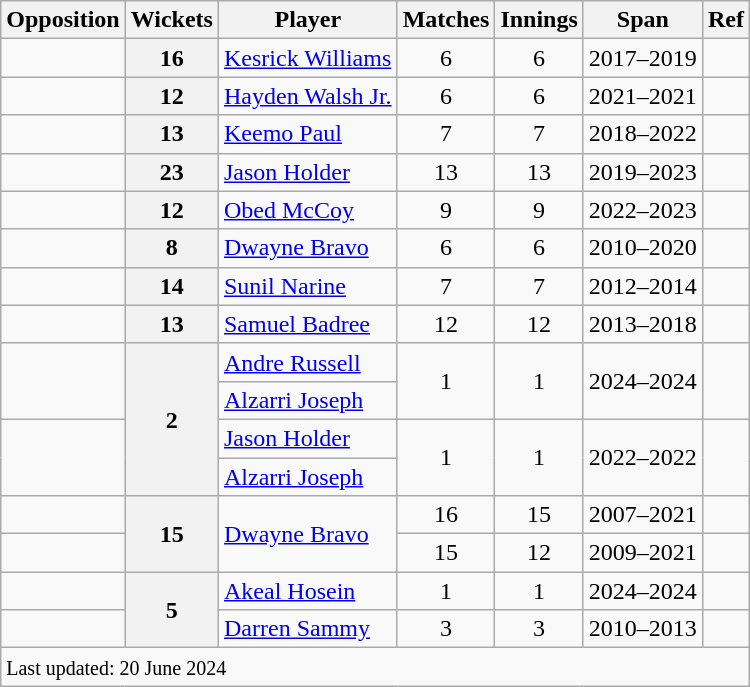<table class="wikitable plainrowheaders sortable">
<tr>
<th scope="col">Opposition</th>
<th scope="col">Wickets</th>
<th scope="col">Player</th>
<th scope="col">Matches</th>
<th scope="col">Innings</th>
<th scope="col">Span</th>
<th scope="col">Ref</th>
</tr>
<tr>
<td></td>
<th scope=row style=text-align:center;>16</th>
<td><a href='#'>Kesrick Williams</a></td>
<td align=center>6</td>
<td align=center>6</td>
<td>2017–2019</td>
<td></td>
</tr>
<tr>
<td></td>
<th scope=row style=text-align:center;>12</th>
<td><a href='#'>Hayden Walsh Jr.</a></td>
<td align=center>6</td>
<td align=center>6</td>
<td>2021–2021</td>
<td></td>
</tr>
<tr>
<td></td>
<th scope=row style=text-align:center;>13</th>
<td><a href='#'>Keemo Paul</a></td>
<td align=center>7</td>
<td align=center>7</td>
<td>2018–2022</td>
<td></td>
</tr>
<tr>
<td></td>
<th scope=row style=text-align:center;>23</th>
<td><a href='#'>Jason Holder</a></td>
<td align=center>13</td>
<td align=center>13</td>
<td>2019–2023</td>
<td></td>
</tr>
<tr>
<td></td>
<th scope=row style=text-align:center;>12</th>
<td><a href='#'>Obed McCoy</a></td>
<td align=center>9</td>
<td align=center>9</td>
<td>2022–2023</td>
<td></td>
</tr>
<tr>
<td></td>
<th scope=row style=text-align:center;>8</th>
<td><a href='#'>Dwayne Bravo</a></td>
<td align=center>6</td>
<td align=center>6</td>
<td>2010–2020</td>
<td></td>
</tr>
<tr>
<td></td>
<th scope=row style=text-align:center;>14</th>
<td><a href='#'>Sunil Narine</a></td>
<td align=center>7</td>
<td align=center>7</td>
<td>2012–2014</td>
<td></td>
</tr>
<tr>
<td></td>
<th scope=row style=text-align:center;>13</th>
<td><a href='#'>Samuel Badree</a></td>
<td align=center>12</td>
<td align=center>12</td>
<td>2013–2018</td>
<td></td>
</tr>
<tr>
<td rowspan=2></td>
<th scope=row style=text-align:center; rowspan=4>2</th>
<td><a href='#'>Andre Russell</a></td>
<td align=center rowspan=2>1</td>
<td align=center rowspan=2>1</td>
<td rowspan=2>2024–2024</td>
<td rowspan=2></td>
</tr>
<tr>
<td><a href='#'>Alzarri Joseph</a></td>
</tr>
<tr>
<td rowspan=2></td>
<td><a href='#'>Jason Holder</a></td>
<td align=center rowspan=2>1</td>
<td align=center rowspan=2>1</td>
<td rowspan=2>2022–2022</td>
<td rowspan=2></td>
</tr>
<tr>
<td><a href='#'>Alzarri Joseph</a></td>
</tr>
<tr>
<td></td>
<th scope=row style=text-align:center; rowspan=2>15</th>
<td rowspan=2><a href='#'>Dwayne Bravo</a></td>
<td align=center>16</td>
<td align=center>15</td>
<td>2007–2021</td>
<td></td>
</tr>
<tr>
<td></td>
<td align=center>15</td>
<td align=center>12</td>
<td>2009–2021</td>
<td></td>
</tr>
<tr>
<td></td>
<th scope=row style=text-align:center; rowspan=2>5</th>
<td><a href='#'>Akeal Hosein</a></td>
<td align=center>1</td>
<td align=center>1</td>
<td>2024–2024</td>
<td></td>
</tr>
<tr>
<td></td>
<td><a href='#'>Darren Sammy</a></td>
<td align=center>3</td>
<td align=center>3</td>
<td>2010–2013</td>
<td></td>
</tr>
<tr>
<td colspan=7><small>Last updated: 20 June 2024</small></td>
</tr>
</table>
